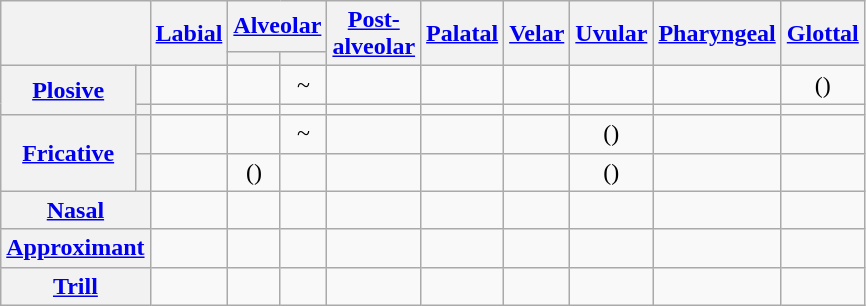<table class="wikitable" style="text-align:center;">
<tr>
<th colspan="2" rowspan="2"></th>
<th rowspan="2"><a href='#'>Labial</a></th>
<th colspan="2"><a href='#'>Alveolar</a></th>
<th rowspan="2"><a href='#'>Post-<br>alveolar</a></th>
<th rowspan="2"><a href='#'>Palatal</a></th>
<th rowspan="2"><a href='#'>Velar</a></th>
<th rowspan="2"><a href='#'>Uvular</a></th>
<th rowspan="2"><a href='#'>Pharyngeal</a></th>
<th rowspan="2"><a href='#'>Glottal</a></th>
</tr>
<tr>
<th></th>
<th></th>
</tr>
<tr>
<th rowspan="2"><a href='#'>Plosive</a></th>
<th></th>
<td></td>
<td></td>
<td> ~ </td>
<td></td>
<td></td>
<td></td>
<td></td>
<td></td>
<td>()</td>
</tr>
<tr>
<th></th>
<td></td>
<td></td>
<td></td>
<td></td>
<td></td>
<td></td>
<td></td>
<td></td>
<td></td>
</tr>
<tr>
<th rowspan="2"><a href='#'>Fricative</a></th>
<th></th>
<td></td>
<td></td>
<td> ~ </td>
<td></td>
<td></td>
<td></td>
<td>()</td>
<td></td>
<td></td>
</tr>
<tr>
<th></th>
<td></td>
<td>()</td>
<td></td>
<td></td>
<td></td>
<td></td>
<td>()</td>
<td></td>
<td></td>
</tr>
<tr>
<th colspan="2"><a href='#'>Nasal</a></th>
<td></td>
<td></td>
<td></td>
<td></td>
<td></td>
<td></td>
<td></td>
<td></td>
<td></td>
</tr>
<tr>
<th colspan="2"><a href='#'>Approximant</a></th>
<td></td>
<td></td>
<td></td>
<td></td>
<td></td>
<td></td>
<td></td>
<td></td>
<td></td>
</tr>
<tr>
<th colspan="2"><a href='#'>Trill</a></th>
<td></td>
<td></td>
<td></td>
<td></td>
<td></td>
<td></td>
<td></td>
<td></td>
<td></td>
</tr>
</table>
